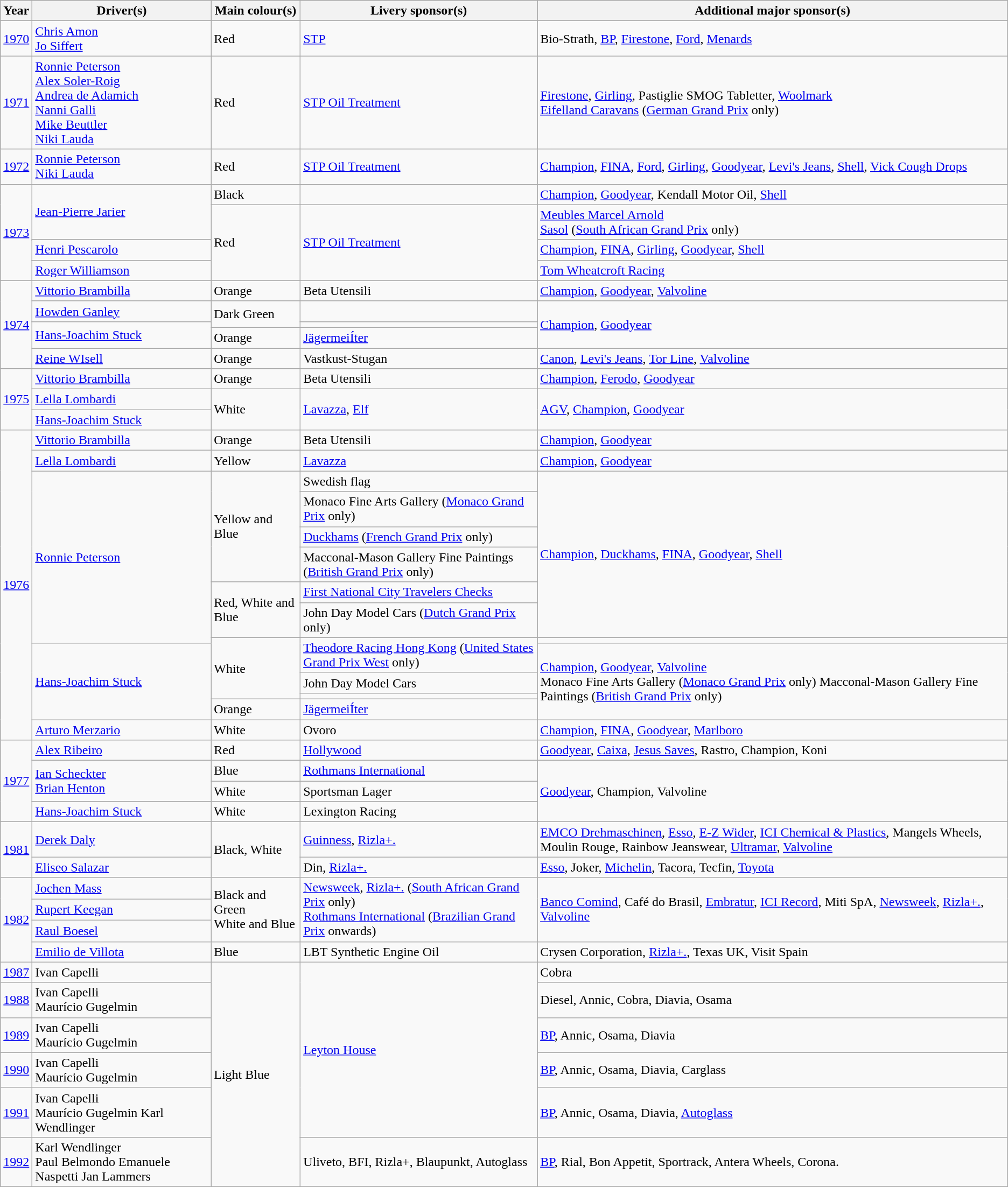<table class="wikitable">
<tr>
<th>Year</th>
<th>Driver(s)</th>
<th>Main colour(s)</th>
<th>Livery sponsor(s)</th>
<th>Additional major sponsor(s)</th>
</tr>
<tr>
<td><a href='#'>1970</a></td>
<td><a href='#'>Chris Amon</a><br><a href='#'>Jo Siffert</a></td>
<td>Red</td>
<td><a href='#'>STP</a></td>
<td>Bio-Strath, <a href='#'>BP</a>, <a href='#'>Firestone</a>, <a href='#'>Ford</a>, <a href='#'>Menards</a></td>
</tr>
<tr>
<td><a href='#'>1971</a></td>
<td><a href='#'>Ronnie Peterson</a><br><a href='#'>Alex Soler-Roig</a><br><a href='#'>Andrea de Adamich</a><br><a href='#'>Nanni Galli</a><br><a href='#'>Mike Beuttler</a><br><a href='#'>Niki Lauda</a></td>
<td>Red</td>
<td><a href='#'>STP Oil Treatment</a></td>
<td><a href='#'>Firestone</a>, <a href='#'>Girling</a>, Pastiglie SMOG Tabletter, <a href='#'>Woolmark</a><br><a href='#'>Eifelland Caravans</a> (<a href='#'>German Grand Prix</a> only)</td>
</tr>
<tr>
<td><a href='#'>1972</a></td>
<td><a href='#'>Ronnie Peterson</a><br><a href='#'>Niki Lauda</a></td>
<td>Red</td>
<td><a href='#'>STP Oil Treatment</a></td>
<td><a href='#'>Champion</a>, <a href='#'>FINA</a>, <a href='#'>Ford</a>, <a href='#'>Girling</a>, <a href='#'>Goodyear</a>, <a href='#'>Levi's Jeans</a>, <a href='#'>Shell</a>, <a href='#'>Vick Cough Drops</a></td>
</tr>
<tr>
<td rowspan="6"><a href='#'>1973</a></td>
<td rowspan="3"><a href='#'>Jean-Pierre Jarier</a></td>
<td>Black</td>
<td></td>
<td><a href='#'>Champion</a>, <a href='#'>Goodyear</a>, Kendall Motor Oil, <a href='#'>Shell</a></td>
</tr>
<tr>
<td rowspan="5">Red</td>
<td rowspan="5"><a href='#'>STP Oil Treatment</a></td>
<td><a href='#'>Meubles Marcel Arnold</a><br><a href='#'>Sasol</a> (<a href='#'>South African Grand Prix</a> only)</td>
</tr>
<tr>
<td rowspan="3"><a href='#'>Champion</a>, <a href='#'>FINA</a>, <a href='#'>Girling</a>, <a href='#'>Goodyear</a>, <a href='#'>Shell</a></td>
</tr>
<tr>
<td><a href='#'>Henri Pescarolo</a></td>
</tr>
<tr>
<td rowspan="2"><a href='#'>Roger Williamson</a></td>
</tr>
<tr>
<td><a href='#'>Tom Wheatcroft Racing</a></td>
</tr>
<tr>
<td rowspan="6"><a href='#'>1974</a></td>
<td><a href='#'>Vittorio Brambilla</a></td>
<td>Orange</td>
<td>Beta Utensili</td>
<td><a href='#'>Champion</a>, <a href='#'>Goodyear</a>, <a href='#'>Valvoline</a></td>
</tr>
<tr>
<td><a href='#'>Howden Ganley</a></td>
<td rowspan="3">Dark Green</td>
<td rowspan="2"></td>
<td rowspan="4"><a href='#'>Champion</a>, <a href='#'>Goodyear</a></td>
</tr>
<tr>
<td rowspan="3"><a href='#'>Hans-Joachim Stuck</a></td>
</tr>
<tr>
<td></td>
</tr>
<tr>
<td>Orange</td>
<td><a href='#'>JägermeiÍter</a></td>
</tr>
<tr>
<td><a href='#'>Reine WIsell</a></td>
<td>Orange</td>
<td>Vastkust-Stugan</td>
<td><a href='#'>Canon</a>, <a href='#'>Levi's Jeans</a>, <a href='#'>Tor Line</a>, <a href='#'>Valvoline</a></td>
</tr>
<tr>
<td rowspan="3"><a href='#'>1975</a></td>
<td><a href='#'>Vittorio Brambilla</a></td>
<td>Orange</td>
<td>Beta Utensili</td>
<td><a href='#'>Champion</a>, <a href='#'>Ferodo</a>, <a href='#'>Goodyear</a></td>
</tr>
<tr>
<td><a href='#'>Lella Lombardi</a></td>
<td rowspan="2">White</td>
<td rowspan="2"><a href='#'>Lavazza</a>, <a href='#'>Elf</a></td>
<td rowspan="2"><a href='#'>AGV</a>, <a href='#'>Champion</a>, <a href='#'>Goodyear</a></td>
</tr>
<tr>
<td><a href='#'>Hans-Joachim Stuck</a></td>
</tr>
<tr>
<td rowspan="14"><a href='#'>1976</a></td>
<td><a href='#'>Vittorio Brambilla</a></td>
<td>Orange</td>
<td>Beta Utensili</td>
<td><a href='#'>Champion</a>, <a href='#'>Goodyear</a></td>
</tr>
<tr>
<td><a href='#'>Lella Lombardi</a></td>
<td>Yellow</td>
<td><a href='#'>Lavazza</a></td>
<td><a href='#'>Champion</a>, <a href='#'>Goodyear</a></td>
</tr>
<tr>
<td rowspan="7"><a href='#'>Ronnie Peterson</a></td>
<td rowspan="4">Yellow and Blue</td>
<td>Swedish flag</td>
<td rowspan="6"><br><a href='#'>Champion</a>, <a href='#'>Duckhams</a>, <a href='#'>FINA</a>, <a href='#'>Goodyear</a>, <a href='#'>Shell</a><br><br></td>
</tr>
<tr>
<td>Monaco Fine Arts Gallery (<a href='#'>Monaco Grand Prix</a> only)</td>
</tr>
<tr>
<td><a href='#'>Duckhams</a> (<a href='#'>French Grand Prix</a> only)</td>
</tr>
<tr>
<td>Macconal-Mason Gallery Fine Paintings (<a href='#'>British Grand Prix</a> only)</td>
</tr>
<tr>
<td rowspan="2">Red, White and Blue</td>
<td><a href='#'>First National City Travelers Checks</a></td>
</tr>
<tr>
<td>John Day Model Cars (<a href='#'>Dutch Grand Prix</a> only)</td>
</tr>
<tr>
<td rowspan="4">White</td>
<td rowspan="2"><a href='#'>Theodore Racing Hong Kong</a> (<a href='#'>United States Grand Prix West</a> only)</td>
<td></td>
</tr>
<tr>
<td rowspan="4"><a href='#'>Hans-Joachim Stuck</a></td>
<td rowspan="4"><a href='#'>Champion</a>, <a href='#'>Goodyear</a>, <a href='#'>Valvoline</a><br>Monaco Fine Arts Gallery (<a href='#'>Monaco Grand Prix</a> only)
Macconal-Mason Gallery Fine Paintings (<a href='#'>British Grand Prix</a> only)</td>
</tr>
<tr>
<td>John Day Model Cars</td>
</tr>
<tr>
<td></td>
</tr>
<tr>
<td>Orange</td>
<td><a href='#'>JägermeiÍter</a></td>
</tr>
<tr>
<td><a href='#'>Arturo Merzario</a></td>
<td>White</td>
<td>Ovoro</td>
<td><a href='#'>Champion</a>, <a href='#'>FINA</a>, <a href='#'>Goodyear</a>, <a href='#'>Marlboro</a></td>
</tr>
<tr>
<td rowspan="4"><a href='#'>1977</a></td>
<td><a href='#'>Alex Ribeiro</a></td>
<td>Red</td>
<td><a href='#'>Hollywood</a></td>
<td><a href='#'>Goodyear</a>, <a href='#'>Caixa</a>, <a href='#'>Jesus Saves</a>, Rastro, Champion, Koni</td>
</tr>
<tr>
<td rowspan="2"><a href='#'>Ian Scheckter</a><br><a href='#'>Brian Henton</a></td>
<td>Blue</td>
<td><a href='#'>Rothmans International</a></td>
<td rowspan="3"><a href='#'>Goodyear</a>, Champion, Valvoline</td>
</tr>
<tr>
<td>White</td>
<td>Sportsman Lager</td>
</tr>
<tr>
<td><a href='#'>Hans-Joachim Stuck</a></td>
<td>White</td>
<td>Lexington Racing</td>
</tr>
<tr>
<td rowspan="2"><a href='#'>1981</a></td>
<td><a href='#'>Derek Daly</a></td>
<td rowspan="2">Black, White</td>
<td><a href='#'>Guinness</a>, <a href='#'>Rizla+.</a></td>
<td><a href='#'>EMCO Drehmaschinen</a>, <a href='#'>Esso</a>, <a href='#'>E-Z Wider</a>, <a href='#'>ICI Chemical & Plastics</a>, Mangels Wheels, Moulin Rouge, Rainbow Jeanswear, <a href='#'>Ultramar</a>, <a href='#'>Valvoline</a></td>
</tr>
<tr>
<td><a href='#'>Eliseo Salazar</a></td>
<td>Din, <a href='#'>Rizla+.</a></td>
<td><a href='#'>Esso</a>, Joker, <a href='#'>Michelin</a>, Tacora, Tecfin, <a href='#'>Toyota</a></td>
</tr>
<tr>
<td rowspan="4"><a href='#'>1982</a></td>
<td><a href='#'>Jochen Mass</a></td>
<td rowspan="3">Black and Green<br>White and Blue</td>
<td rowspan="3"><a href='#'>Newsweek</a>, <a href='#'>Rizla+.</a> (<a href='#'>South African Grand Prix</a> only)<br><a href='#'>Rothmans International</a> (<a href='#'>Brazilian Grand Prix</a> onwards)</td>
<td rowspan="3"><a href='#'>Banco Comind</a>, Café do Brasil, <a href='#'>Embratur</a>, <a href='#'>ICI Record</a>, Miti SpA, <a href='#'>Newsweek</a>, <a href='#'>Rizla+.</a>, <a href='#'>Valvoline</a></td>
</tr>
<tr>
<td><a href='#'>Rupert Keegan</a></td>
</tr>
<tr>
<td><a href='#'>Raul Boesel</a></td>
</tr>
<tr>
<td><a href='#'>Emilio de Villota</a></td>
<td>Blue</td>
<td>LBT Synthetic Engine Oil</td>
<td>Crysen Corporation, <a href='#'>Rizla+.</a>, Texas UK, Visit Spain</td>
</tr>
<tr>
<td><a href='#'>1987</a></td>
<td>Ivan Capelli</td>
<td rowspan="6">Light Blue</td>
<td rowspan="5"><a href='#'>Leyton House</a></td>
<td>Cobra</td>
</tr>
<tr>
<td><a href='#'>1988</a></td>
<td>Ivan Capelli<br>Maurício Gugelmin</td>
<td>Diesel, Annic, Cobra, Diavia, Osama</td>
</tr>
<tr>
<td><a href='#'>1989</a></td>
<td>Ivan Capelli<br>Maurício Gugelmin</td>
<td><a href='#'>BP</a>, Annic, Osama, Diavia</td>
</tr>
<tr>
<td><a href='#'>1990</a></td>
<td>Ivan Capelli<br>Maurício Gugelmin</td>
<td><a href='#'>BP</a>, Annic, Osama, Diavia, Carglass</td>
</tr>
<tr>
<td><a href='#'>1991</a></td>
<td>Ivan Capelli<br>Maurício Gugelmin
Karl Wendlinger</td>
<td><a href='#'>BP</a>, Annic, Osama, Diavia, <a href='#'>Autoglass</a></td>
</tr>
<tr>
<td><a href='#'>1992</a></td>
<td>Karl Wendlinger<br>Paul Belmondo
Emanuele Naspetti
Jan Lammers</td>
<td>Uliveto, BFI, Rizla+, Blaupunkt, Autoglass</td>
<td><a href='#'>BP</a>, Rial, Bon Appetit, Sportrack, Antera Wheels, Corona.</td>
</tr>
</table>
